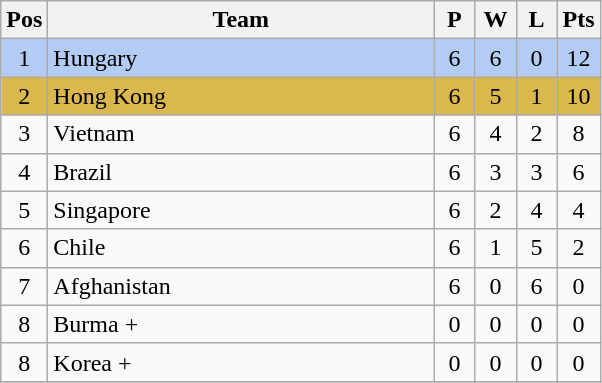<table class="wikitable" style="font-size: 100%">
<tr>
<th width=15>Pos</th>
<th width=250>Team</th>
<th width=20>P</th>
<th width=20>W</th>
<th width=20>L</th>
<th width=20>Pts</th>
</tr>
<tr align=center style="background: #b2ccf4;">
<td>1</td>
<td align="left"> Hungary</td>
<td>6</td>
<td>6</td>
<td>0</td>
<td>12</td>
</tr>
<tr align=center style="background: #DBB84D;">
<td>2</td>
<td align="left"> Hong Kong</td>
<td>6</td>
<td>5</td>
<td>1</td>
<td>10</td>
</tr>
<tr align=center>
<td>3</td>
<td align="left"> Vietnam</td>
<td>6</td>
<td>4</td>
<td>2</td>
<td>8</td>
</tr>
<tr align=center>
<td>4</td>
<td align="left"> Brazil</td>
<td>6</td>
<td>3</td>
<td>3</td>
<td>6</td>
</tr>
<tr align=center>
<td>5</td>
<td align="left"> Singapore</td>
<td>6</td>
<td>2</td>
<td>4</td>
<td>4</td>
</tr>
<tr align=center>
<td>6</td>
<td align="left"> Chile</td>
<td>6</td>
<td>1</td>
<td>5</td>
<td>2</td>
</tr>
<tr align=center>
<td>7</td>
<td align="left"> Afghanistan</td>
<td>6</td>
<td>0</td>
<td>6</td>
<td>0</td>
</tr>
<tr align=center>
<td>8</td>
<td align="left"> Burma +</td>
<td>0</td>
<td>0</td>
<td>0</td>
<td>0</td>
</tr>
<tr align=center>
<td>8</td>
<td align="left"> Korea +</td>
<td>0</td>
<td>0</td>
<td>0</td>
<td>0</td>
</tr>
<tr align=center>
</tr>
</table>
